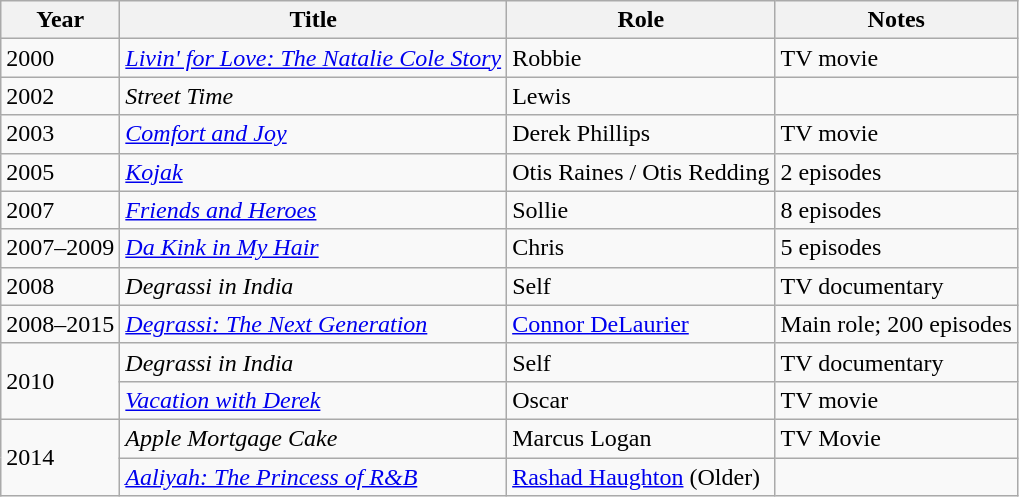<table class="wikitable sortable">
<tr>
<th>Year</th>
<th>Title</th>
<th>Role</th>
<th class="unsortable">Notes</th>
</tr>
<tr>
<td>2000</td>
<td data-sort-value="Natalie Cole Story, The"><em><a href='#'>Livin' for Love: The Natalie Cole Story</a></em></td>
<td>Robbie</td>
<td>TV movie</td>
</tr>
<tr>
<td>2002</td>
<td><em>Street Time</em></td>
<td>Lewis</td>
<td></td>
</tr>
<tr>
<td>2003</td>
<td><em><a href='#'>Comfort and Joy</a></em></td>
<td>Derek Phillips</td>
<td>TV movie</td>
</tr>
<tr>
<td>2005</td>
<td><em><a href='#'>Kojak</a></em></td>
<td>Otis Raines / Otis Redding</td>
<td>2 episodes</td>
</tr>
<tr>
<td>2007</td>
<td><em><a href='#'>Friends and Heroes</a></em></td>
<td>Sollie</td>
<td>8 episodes</td>
</tr>
<tr>
<td>2007–2009</td>
<td><em><a href='#'>Da Kink in My Hair</a></em></td>
<td>Chris</td>
<td>5 episodes</td>
</tr>
<tr>
<td>2008</td>
<td><em>Degrassi in India</em></td>
<td>Self</td>
<td>TV documentary</td>
</tr>
<tr>
<td>2008–2015</td>
<td><em><a href='#'>Degrassi: The Next Generation</a></em></td>
<td><a href='#'>Connor DeLaurier</a></td>
<td>Main role; 200 episodes</td>
</tr>
<tr>
<td rowspan="2">2010</td>
<td><em>Degrassi in India</em></td>
<td>Self</td>
<td>TV documentary</td>
</tr>
<tr>
<td><em><a href='#'>Vacation with Derek</a></em></td>
<td>Oscar</td>
<td>TV movie</td>
</tr>
<tr>
<td rowspan="2">2014</td>
<td><em>Apple Mortgage Cake</em></td>
<td>Marcus Logan</td>
<td>TV Movie</td>
</tr>
<tr>
<td><em><a href='#'>Aaliyah: The Princess of R&B</a></em></td>
<td><a href='#'>Rashad Haughton</a> (Older)</td>
<td></td>
</tr>
</table>
